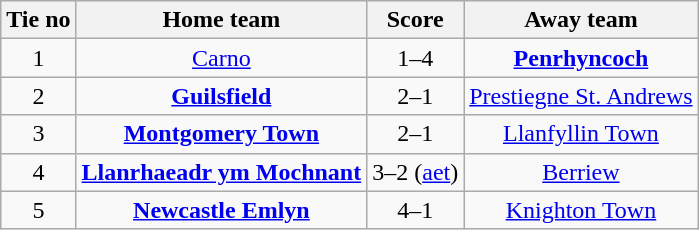<table class="wikitable" style="text-align: center">
<tr>
<th>Tie no</th>
<th>Home team</th>
<th>Score</th>
<th>Away team</th>
</tr>
<tr>
<td>1</td>
<td><a href='#'>Carno</a></td>
<td>1–4</td>
<td><strong><a href='#'>Penrhyncoch</a></strong></td>
</tr>
<tr>
<td>2</td>
<td><strong><a href='#'>Guilsfield</a></strong></td>
<td>2–1</td>
<td><a href='#'>Prestiegne St. Andrews</a></td>
</tr>
<tr>
<td>3</td>
<td><strong><a href='#'>Montgomery Town</a></strong></td>
<td>2–1</td>
<td><a href='#'>Llanfyllin Town</a></td>
</tr>
<tr>
<td>4</td>
<td><strong><a href='#'>Llanrhaeadr ym Mochnant</a></strong></td>
<td>3–2 (<a href='#'>aet</a>)</td>
<td><a href='#'>Berriew</a></td>
</tr>
<tr>
<td>5</td>
<td><strong><a href='#'>Newcastle Emlyn</a></strong></td>
<td>4–1</td>
<td><a href='#'>Knighton Town</a></td>
</tr>
</table>
